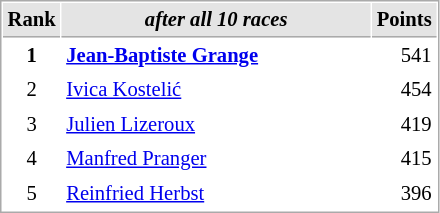<table cellspacing="1" cellpadding="3" style="border:1px solid #AAAAAA;font-size:86%">
<tr bgcolor="#E4E4E4">
<th style="border-bottom:1px solid #AAAAAA" width=10>Rank</th>
<th style="border-bottom:1px solid #AAAAAA" width=200><strong><em>after all 10 races</em></strong></th>
<th style="border-bottom:1px solid #AAAAAA" width=20>Points</th>
</tr>
<tr>
<td align="center"><strong>1</strong></td>
<td> <strong><a href='#'>Jean-Baptiste Grange</a> </strong></td>
<td align="right">541</td>
</tr>
<tr>
<td align="center">2</td>
<td> <a href='#'>Ivica Kostelić</a></td>
<td align="right">454</td>
</tr>
<tr>
<td align="center">3</td>
<td> <a href='#'>Julien Lizeroux</a></td>
<td align="right">419</td>
</tr>
<tr>
<td align="center">4</td>
<td> <a href='#'>Manfred Pranger</a></td>
<td align="right">415</td>
</tr>
<tr>
<td align="center">5</td>
<td> <a href='#'>Reinfried Herbst</a></td>
<td align="right">396</td>
</tr>
</table>
